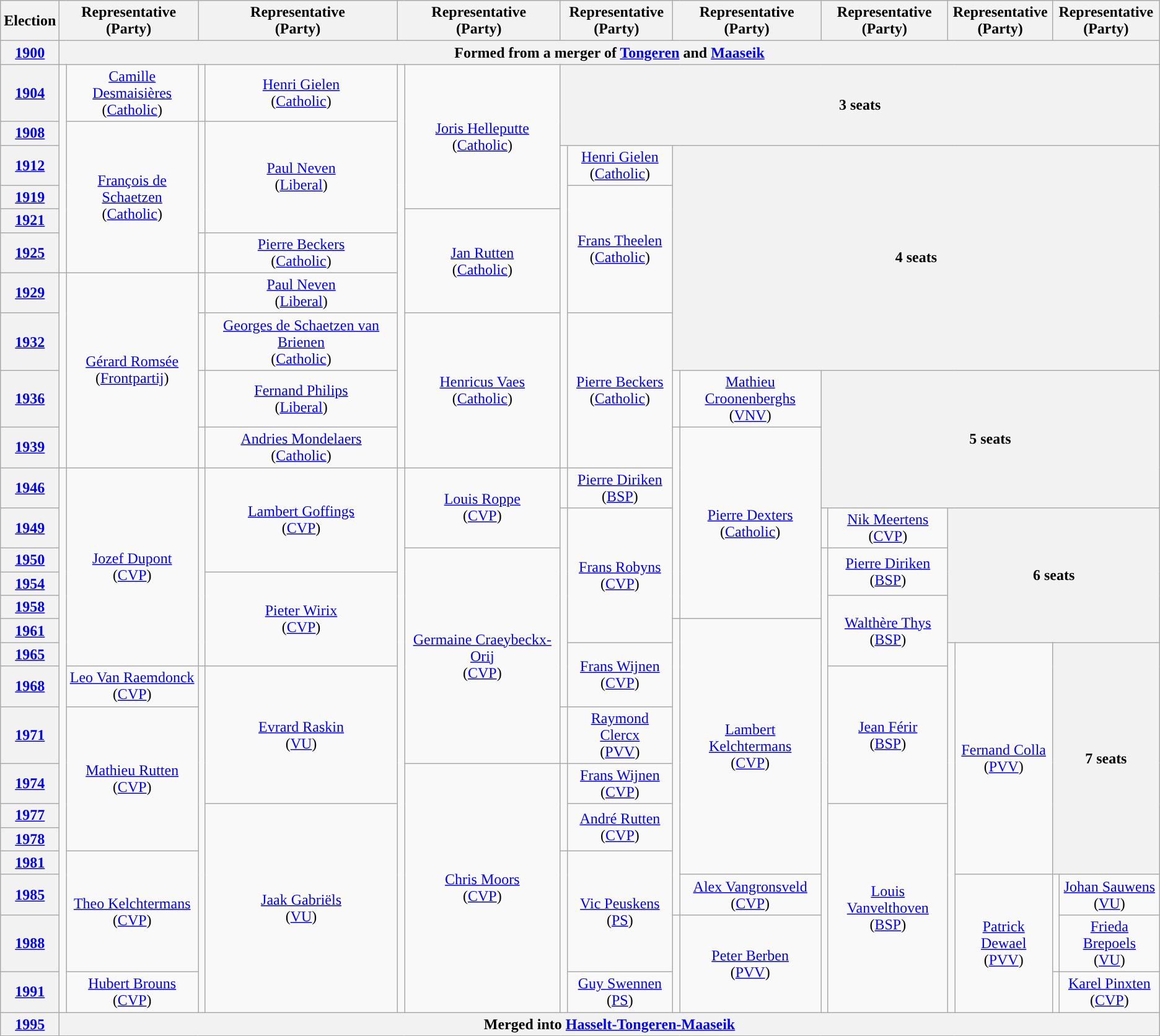<table class="wikitable" style="text-align:center">
<tr>
<th>Election</th>
<th colspan=2>Representative<br>(Party)</th>
<th colspan=2>Representative<br>(Party)</th>
<th colspan=2>Representative<br>(Party)</th>
<th colspan=2>Representative<br>(Party)</th>
<th colspan=2>Representative<br>(Party)</th>
<th colspan=2>Representative<br>(Party)</th>
<th colspan=2>Representative<br>(Party)</th>
<th colspan=2>Representative<br>(Party)</th>
</tr>
<tr>
<th rowspan=2><a href='#'>1900</a></th>
<th colspan=16>Formed from a merger of <a href='#'>Tongeren</a> and <a href='#'>Maaseik</a></th>
</tr>
<tr>
<td rowspan=7; style="background-color: "></td>
<td rowspan=2><a href='#'>Camille Desmaisières</a><br>(<a href='#'>Catholic</a>)</td>
<td rowspan=2; style="background-color: "></td>
<td rowspan=2><a href='#'>Henri Gielen</a><br>(<a href='#'>Catholic</a>)</td>
<td rowspan=11; style="background-color: "></td>
<td rowspan=5><a href='#'>Joris Helleputte</a><br>(<a href='#'>Catholic</a>)</td>
<th colspan=10; rowspan=3>3 seats</th>
</tr>
<tr>
<th><a href='#'>1904</a></th>
</tr>
<tr>
<th><a href='#'>1908</a></th>
<td rowspan=5><a href='#'>François de Schaetzen</a><br>(<a href='#'>Catholic</a>)</td>
<td rowspan=4; style="background-color: "></td>
<td rowspan=4><a href='#'>Paul Neven</a><br>(<a href='#'>Liberal</a>)</td>
</tr>
<tr>
<th><a href='#'>1912</a></th>
<td rowspan=8; style="background-color: "></td>
<td rowspan=1><a href='#'>Henri Gielen</a><br>(<a href='#'>Catholic</a>)</td>
<th colspan=8; rowspan=6>4 seats</th>
</tr>
<tr>
<th><a href='#'>1919</a></th>
<td rowspan=4><a href='#'>Frans Theelen</a><br>(<a href='#'>Catholic</a>)</td>
</tr>
<tr>
<th><a href='#'>1921</a></th>
<td rowspan=3><a href='#'>Jan Rutten</a><br>(<a href='#'>Catholic</a>)</td>
</tr>
<tr>
<th><a href='#'>1925</a></th>
<td rowspan=1; style="background-color: "></td>
<td rowspan=1><a href='#'>Pierre Beckers</a><br>(<a href='#'>Catholic</a>)</td>
</tr>
<tr>
<th><a href='#'>1929</a></th>
<td rowspan=4; style="background-color: "></td>
<td rowspan=4><a href='#'>Gérard Romsée</a><br>(<a href='#'>Frontpartij</a>)</td>
<td rowspan=1; style="background-color: "></td>
<td rowspan=1><a href='#'>Paul Neven</a><br>(<a href='#'>Liberal</a>)</td>
</tr>
<tr>
<th><a href='#'>1932</a></th>
<td rowspan=1; style="background-color: "></td>
<td rowspan=1><a href='#'>Georges de Schaetzen van Brienen</a><br>(<a href='#'>Catholic</a>)</td>
<td rowspan=3><a href='#'>Henricus Vaes</a><br>(<a href='#'>Catholic</a>)</td>
<td rowspan=3><a href='#'>Pierre Beckers</a><br>(<a href='#'>Catholic</a>)</td>
</tr>
<tr>
<th><a href='#'>1936</a></th>
<td rowspan=1; style="background-color: "></td>
<td rowspan=1><a href='#'>Fernand Philips</a><br>(<a href='#'>Liberal</a>)</td>
<td rowspan=1; style="background-color: "></td>
<td rowspan=1><a href='#'>Mathieu Croonenberghs</a><br>(<a href='#'>VNV</a>)</td>
<th colspan=6; rowspan=3>5 seats</th>
</tr>
<tr>
<th><a href='#'>1939</a></th>
<td rowspan=1; style="background-color: "></td>
<td rowspan=1><a href='#'>Andries Mondelaers</a><br>(<a href='#'>Catholic</a>)</td>
<td rowspan=6; style="background-color: "></td>
<td rowspan=6><a href='#'>Pierre Dexters</a><br>(<a href='#'>Catholic</a>)</td>
</tr>
<tr>
<th><a href='#'>1946</a></th>
<td rowspan=16; style="background-color: "></td>
<td rowspan=7><a href='#'>Jozef Dupont</a><br>(<a href='#'>CVP</a>)</td>
<td rowspan=7; style="background-color: "></td>
<td rowspan=3><a href='#'>Lambert Goffings</a><br>(<a href='#'>CVP</a>)</td>
<td rowspan=16; style="background-color: "></td>
<td rowspan=2><a href='#'>Louis Roppe</a><br>(<a href='#'>CVP</a>)</td>
<td rowspan=1; style="background-color: "></td>
<td rowspan=1><a href='#'>Pierre Diriken</a><br>(<a href='#'>BSP</a>)</td>
</tr>
<tr>
<th><a href='#'>1949</a></th>
<td rowspan=7; style="background-color: "></td>
<td rowspan=5><a href='#'>Frans Robyns</a><br>(<a href='#'>CVP</a>)</td>
<td rowspan=1; style="background-color: "></td>
<td rowspan=1><a href='#'>Nik Meertens</a><br>(<a href='#'>CVP</a>)</td>
<th colspan=4; rowspan=5>6 seats</th>
</tr>
<tr>
<th><a href='#'>1950</a></th>
<td rowspan=7><a href='#'>Germaine Craeybeckx-Orij</a><br>(<a href='#'>CVP</a>)</td>
<td rowspan=14; style="background-color: "></td>
<td rowspan=2><a href='#'>Pierre Diriken</a><br>(<a href='#'>BSP</a>)</td>
</tr>
<tr>
<th><a href='#'>1954</a></th>
<td rowspan=4><a href='#'>Pieter Wirix</a><br>(<a href='#'>CVP</a>)</td>
</tr>
<tr>
<th><a href='#'>1958</a></th>
<td rowspan=3><a href='#'>Walthère Thys</a><br>(<a href='#'>BSP</a>)</td>
</tr>
<tr>
<th><a href='#'>1961</a></th>
<td rowspan=9; style="background-color: "></td>
<td rowspan=8><a href='#'>Lambert Kelchtermans</a><br>(<a href='#'>CVP</a>)</td>
</tr>
<tr>
<th><a href='#'>1965</a></th>
<td rowspan=2><a href='#'>Frans Wijnen</a><br>(<a href='#'>CVP</a>)</td>
<td rowspan=10; style="background-color: "></td>
<td rowspan=7><a href='#'>Fernand Colla</a><br>(<a href='#'>PVV</a>)</td>
<th colspan=2; rowspan=7>7 seats</th>
</tr>
<tr>
<th><a href='#'>1968</a></th>
<td rowspan=1><a href='#'>Leo Van Raemdonck</a><br>(<a href='#'>CVP</a>)</td>
<td rowspan=9; style="background-color: "></td>
<td rowspan=3><a href='#'>Evrard Raskin</a><br>(<a href='#'>VU</a>)</td>
<td rowspan=3><a href='#'>Jean Férir</a><br>(<a href='#'>BSP</a>)</td>
</tr>
<tr>
<th><a href='#'>1971</a></th>
<td rowspan=4><a href='#'>Mathieu Rutten</a><br>(<a href='#'>CVP</a>)</td>
<td rowspan=1; style="background-color: "></td>
<td rowspan=1><a href='#'>Raymond Clercx</a><br>(<a href='#'>PVV</a>)</td>
</tr>
<tr>
<th><a href='#'>1974</a></th>
<td rowspan=7><a href='#'>Chris Moors</a><br>(<a href='#'>CVP</a>)</td>
<td rowspan=3; style="background-color: "></td>
<td rowspan=1><a href='#'>Frans Wijnen</a><br>(<a href='#'>CVP</a>)</td>
</tr>
<tr>
<th><a href='#'>1977</a></th>
<td rowspan=6><a href='#'>Jaak Gabriëls</a><br>(<a href='#'>VU</a>)</td>
<td rowspan=2><a href='#'>André Rutten</a><br>(<a href='#'>CVP</a>)</td>
<td rowspan=6><a href='#'>Louis Vanvelthoven</a><br>(<a href='#'>BSP</a>)</td>
</tr>
<tr>
<th><a href='#'>1978</a></th>
</tr>
<tr>
<th><a href='#'>1981</a></th>
<td rowspan=3><a href='#'>Theo Kelchtermans</a><br>(<a href='#'>CVP</a>)</td>
<td rowspan=4; style="background-color: "></td>
<td rowspan=3><a href='#'>Vic Peuskens</a><br>(<a href='#'>PS</a>)</td>
</tr>
<tr>
<th><a href='#'>1985</a></th>
<td rowspan=1><a href='#'>Alex Vangronsveld</a><br>(<a href='#'>CVP</a>)</td>
<td rowspan=3><a href='#'>Patrick Dewael</a><br>(<a href='#'>PVV</a>)</td>
<td rowspan=2; style="background-color: "></td>
<td rowspan=1><a href='#'>Johan Sauwens</a><br>(<a href='#'>VU</a>)</td>
</tr>
<tr>
<th><a href='#'>1988</a></th>
<td rowspan=2; style="background-color: "></td>
<td rowspan=2><a href='#'>Peter Berben</a><br>(<a href='#'>PVV</a>)</td>
<td rowspan=1><a href='#'>Frieda Brepoels</a><br>(<a href='#'>VU</a>)</td>
</tr>
<tr>
<th><a href='#'>1991</a></th>
<td rowspan=1><a href='#'>Hubert Brouns</a><br>(<a href='#'>CVP</a>)</td>
<td rowspan=1><a href='#'>Guy Swennen</a><br>(<a href='#'>PS</a>)</td>
<td rowspan=1; style="background-color: "></td>
<td rowspan=1><a href='#'>Karel Pinxten</a><br>(<a href='#'>CVP</a>)</td>
</tr>
<tr>
<th><a href='#'>1995</a></th>
<th colspan=16>Merged into <a href='#'>Hasselt-Tongeren-Maaseik</a></th>
</tr>
</table>
